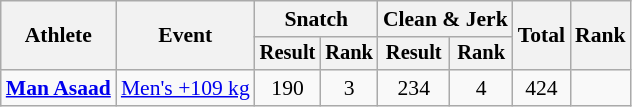<table class="wikitable" style="font-size:90%">
<tr>
<th rowspan="2">Athlete</th>
<th rowspan="2">Event</th>
<th colspan="2">Snatch</th>
<th colspan="2">Clean & Jerk</th>
<th rowspan="2">Total</th>
<th rowspan="2">Rank</th>
</tr>
<tr style="font-size:95%">
<th>Result</th>
<th>Rank</th>
<th>Result</th>
<th>Rank</th>
</tr>
<tr align=center>
<td align=left><strong><a href='#'>Man Asaad</a></strong></td>
<td align=left><a href='#'>Men's +109 kg</a></td>
<td>190</td>
<td>3</td>
<td>234</td>
<td>4</td>
<td>424</td>
<td></td>
</tr>
</table>
